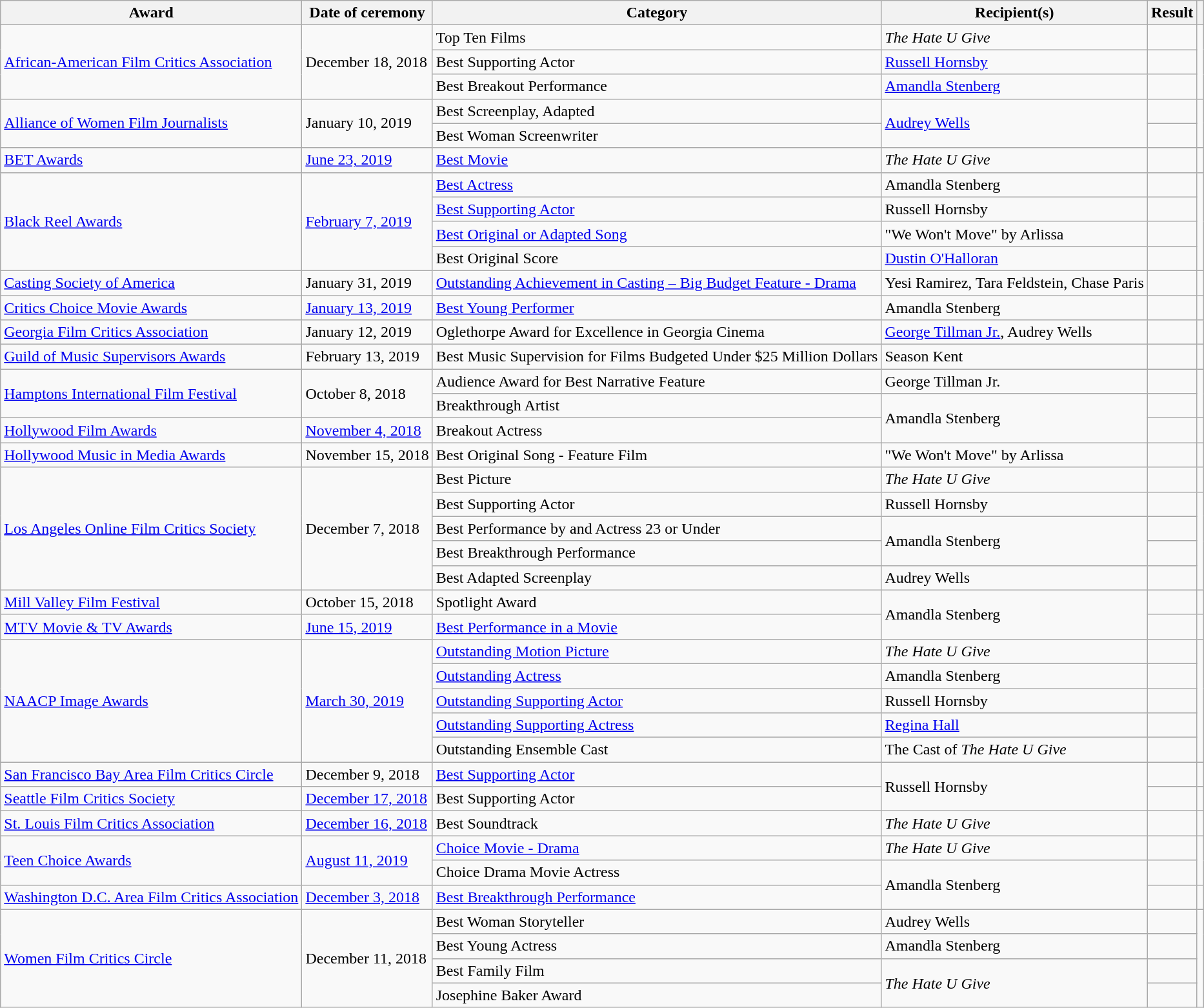<table class="wikitable sortable plainrowheaders">
<tr>
<th scope="col">Award</th>
<th scope="col">Date of ceremony</th>
<th scope="col">Category</th>
<th scope="col">Recipient(s)</th>
<th scope="col">Result</th>
<th scope="col" class="unsortable"></th>
</tr>
<tr>
<td rowspan=3><a href='#'>African-American Film Critics Association</a></td>
<td rowspan=3>December 18, 2018</td>
<td>Top Ten Films</td>
<td><em>The Hate U Give</em></td>
<td></td>
<td rowspan=3></td>
</tr>
<tr>
<td>Best Supporting Actor</td>
<td><a href='#'>Russell Hornsby</a></td>
<td></td>
</tr>
<tr>
<td>Best Breakout Performance</td>
<td><a href='#'>Amandla Stenberg</a></td>
<td></td>
</tr>
<tr>
<td rowspan=2><a href='#'>Alliance of Women Film Journalists</a></td>
<td rowspan=2>January 10, 2019</td>
<td>Best Screenplay, Adapted</td>
<td rowspan=2><a href='#'>Audrey Wells</a></td>
<td></td>
<td rowspan=2></td>
</tr>
<tr>
<td>Best Woman Screenwriter</td>
<td></td>
</tr>
<tr>
<td><a href='#'>BET Awards</a></td>
<td><a href='#'>June 23, 2019</a></td>
<td><a href='#'>Best Movie</a></td>
<td><em>The Hate U Give</em></td>
<td></td>
<td></td>
</tr>
<tr>
<td rowspan=4><a href='#'>Black Reel Awards</a></td>
<td rowspan=4><a href='#'>February 7, 2019</a></td>
<td><a href='#'>Best Actress</a></td>
<td>Amandla Stenberg</td>
<td></td>
<td rowspan=4></td>
</tr>
<tr>
<td><a href='#'>Best Supporting Actor</a></td>
<td>Russell Hornsby</td>
<td></td>
</tr>
<tr>
<td><a href='#'>Best Original or Adapted Song</a></td>
<td>"We Won't Move" by Arlissa</td>
<td></td>
</tr>
<tr>
<td>Best Original Score</td>
<td><a href='#'>Dustin O'Halloran</a></td>
<td></td>
</tr>
<tr>
<td><a href='#'>Casting Society of America</a></td>
<td>January 31, 2019</td>
<td><a href='#'>Outstanding Achievement in Casting – Big Budget Feature - Drama</a></td>
<td>Yesi Ramirez, Tara Feldstein, Chase Paris</td>
<td></td>
<td></td>
</tr>
<tr>
<td><a href='#'>Critics Choice Movie Awards</a></td>
<td><a href='#'>January 13, 2019</a></td>
<td><a href='#'>Best Young Performer</a></td>
<td>Amandla Stenberg</td>
<td></td>
<td></td>
</tr>
<tr>
<td><a href='#'>Georgia Film Critics Association</a></td>
<td>January 12, 2019</td>
<td>Oglethorpe Award for Excellence in Georgia Cinema</td>
<td><a href='#'>George Tillman Jr.</a>, Audrey Wells</td>
<td></td>
<td></td>
</tr>
<tr>
<td><a href='#'>Guild of Music Supervisors Awards</a></td>
<td>February 13, 2019</td>
<td>Best Music Supervision for Films Budgeted Under $25 Million Dollars</td>
<td>Season Kent</td>
<td></td>
<td></td>
</tr>
<tr>
<td rowspan=2><a href='#'>Hamptons International Film Festival</a></td>
<td rowspan=2>October 8, 2018</td>
<td>Audience Award for Best Narrative Feature</td>
<td>George Tillman Jr.</td>
<td></td>
<td rowspan=2></td>
</tr>
<tr>
<td>Breakthrough Artist</td>
<td rowspan=2>Amandla Stenberg</td>
<td></td>
</tr>
<tr>
<td><a href='#'>Hollywood Film Awards</a></td>
<td><a href='#'>November 4, 2018</a></td>
<td>Breakout Actress</td>
<td></td>
<td></td>
</tr>
<tr>
<td><a href='#'>Hollywood Music in Media Awards</a></td>
<td>November 15, 2018</td>
<td>Best Original Song - Feature Film</td>
<td>"We Won't Move" by Arlissa</td>
<td></td>
<td></td>
</tr>
<tr>
<td rowspan=5><a href='#'>Los Angeles Online Film Critics Society</a></td>
<td rowspan=5>December 7, 2018</td>
<td>Best Picture</td>
<td><em>The Hate U Give</em></td>
<td></td>
<td rowpsan=5></td>
</tr>
<tr>
<td>Best Supporting Actor</td>
<td>Russell Hornsby</td>
<td></td>
</tr>
<tr>
<td>Best Performance by and Actress 23 or Under</td>
<td rowspan=2>Amandla Stenberg</td>
<td></td>
</tr>
<tr>
<td>Best Breakthrough Performance</td>
<td></td>
</tr>
<tr>
<td>Best Adapted Screenplay</td>
<td>Audrey Wells</td>
<td></td>
</tr>
<tr>
<td><a href='#'>Mill Valley Film Festival</a></td>
<td>October 15, 2018</td>
<td>Spotlight Award</td>
<td rowspan=2>Amandla Stenberg</td>
<td></td>
<td></td>
</tr>
<tr>
<td><a href='#'>MTV Movie & TV Awards</a></td>
<td><a href='#'>June 15, 2019</a></td>
<td><a href='#'>Best Performance in a Movie</a></td>
<td></td>
<td></td>
</tr>
<tr>
<td rowspan=5><a href='#'>NAACP Image Awards</a></td>
<td rowspan=5><a href='#'>March 30, 2019</a></td>
<td><a href='#'>Outstanding Motion Picture</a></td>
<td><em>The Hate U Give</em></td>
<td></td>
<td rowspan=5></td>
</tr>
<tr>
<td><a href='#'>Outstanding Actress</a></td>
<td>Amandla Stenberg</td>
<td></td>
</tr>
<tr>
<td><a href='#'>Outstanding Supporting Actor</a></td>
<td>Russell Hornsby</td>
<td></td>
</tr>
<tr>
<td><a href='#'>Outstanding Supporting Actress</a></td>
<td><a href='#'>Regina Hall</a></td>
<td></td>
</tr>
<tr>
<td>Outstanding Ensemble Cast</td>
<td>The Cast of <em>The Hate U Give</em></td>
<td></td>
</tr>
<tr>
<td><a href='#'>San Francisco Bay Area Film Critics Circle</a></td>
<td>December 9, 2018</td>
<td><a href='#'>Best Supporting Actor</a></td>
<td rowspan=2>Russell Hornsby</td>
<td></td>
<td></td>
</tr>
<tr>
<td><a href='#'>Seattle Film Critics Society</a></td>
<td><a href='#'>December 17, 2018</a></td>
<td>Best Supporting Actor</td>
<td></td>
<td></td>
</tr>
<tr>
<td><a href='#'>St. Louis Film Critics Association</a></td>
<td><a href='#'>December 16, 2018</a></td>
<td>Best Soundtrack</td>
<td><em>The Hate U Give</em></td>
<td></td>
<td></td>
</tr>
<tr>
<td rowspan=2><a href='#'>Teen Choice Awards</a></td>
<td rowspan=2><a href='#'>August 11, 2019</a></td>
<td><a href='#'>Choice Movie - Drama</a></td>
<td><em>The Hate U Give</em></td>
<td></td>
<td rowspan=2></td>
</tr>
<tr>
<td>Choice Drama Movie Actress</td>
<td rowspan=2>Amandla Stenberg</td>
<td></td>
</tr>
<tr>
<td><a href='#'>Washington D.C. Area Film Critics Association</a></td>
<td><a href='#'>December 3, 2018</a></td>
<td><a href='#'>Best Breakthrough Performance</a></td>
<td></td>
<td></td>
</tr>
<tr>
<td rowspan=4><a href='#'>Women Film Critics Circle</a></td>
<td rowspan=4>December 11, 2018</td>
<td>Best Woman Storyteller</td>
<td>Audrey Wells</td>
<td></td>
<td rowspan=4></td>
</tr>
<tr>
<td>Best Young Actress</td>
<td>Amandla Stenberg</td>
<td></td>
</tr>
<tr>
<td>Best Family Film</td>
<td rowspan=2><em>The Hate U Give</em></td>
<td></td>
</tr>
<tr>
<td>Josephine Baker Award</td>
<td></td>
</tr>
</table>
